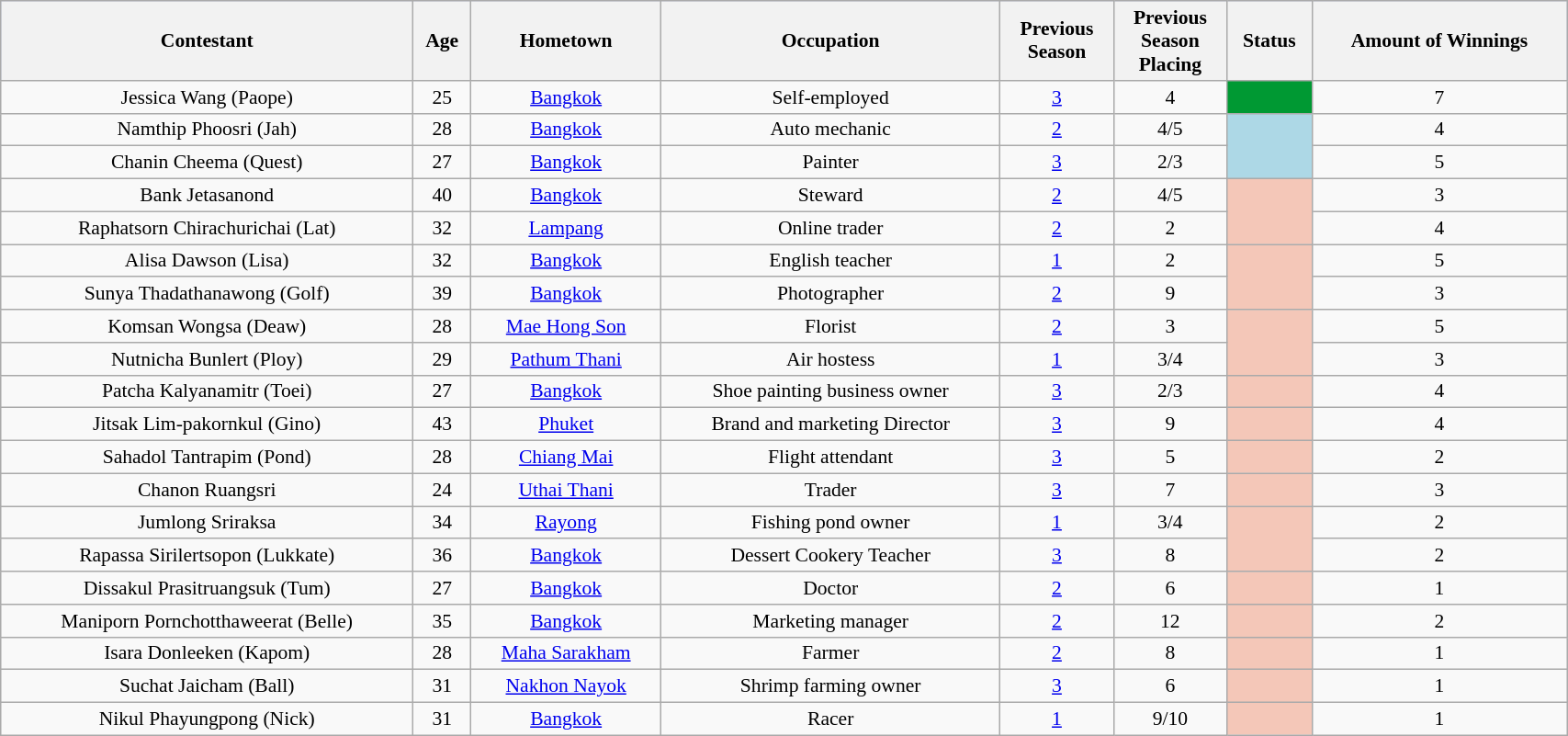<table class="wikitable sortable" style="text-align:center; font-size:90%; width:90%;">
<tr style="background:#C1D8FF;">
<th>Contestant</th>
<th>Age</th>
<th>Hometown</th>
<th>Occupation</th>
<th>Previous<br>Season</th>
<th>Previous<br>Season<br>Placing</th>
<th>Status</th>
<th>Amount of Winnings</th>
</tr>
<tr>
<td>Jessica Wang (Paope)</td>
<td>25</td>
<td><a href='#'>Bangkok</a></td>
<td>Self-employed</td>
<td><a href='#'>3</a></td>
<td>4</td>
<td bgcolor=009933><span> </span></td>
<td>7</td>
</tr>
<tr>
<td>Namthip Phoosri (Jah)</td>
<td>28</td>
<td><a href='#'>Bangkok</a></td>
<td>Auto mechanic</td>
<td><a href='#'>2</a></td>
<td>4/5</td>
<td rowspan="2" bgcolor=lightblue></td>
<td>4</td>
</tr>
<tr>
<td>Chanin Cheema (Quest) </td>
<td>27</td>
<td><a href='#'>Bangkok</a></td>
<td>Painter</td>
<td><a href='#'>3</a></td>
<td>2/3</td>
<td>5</td>
</tr>
<tr>
<td>Bank Jetasanond</td>
<td>40</td>
<td><a href='#'>Bangkok</a></td>
<td>Steward</td>
<td><a href='#'>2</a></td>
<td>4/5</td>
<td rowspan="2" style="background:#f4c7b8;"></td>
<td>3</td>
</tr>
<tr>
<td>Raphatsorn Chirachurichai (Lat)</td>
<td>32</td>
<td><a href='#'>Lampang</a></td>
<td>Online trader</td>
<td><a href='#'>2</a></td>
<td>2</td>
<td>4</td>
</tr>
<tr>
<td>Alisa Dawson (Lisa)</td>
<td>32</td>
<td><a href='#'>Bangkok</a></td>
<td>English teacher</td>
<td><a href='#'>1</a></td>
<td>2</td>
<td rowspan="2" style="background:#f4c7b8;"></td>
<td>5</td>
</tr>
<tr>
<td>Sunya Thadathanawong (Golf)</td>
<td>39</td>
<td><a href='#'>Bangkok</a></td>
<td>Photographer</td>
<td><a href='#'>2</a></td>
<td>9</td>
<td>3</td>
</tr>
<tr>
<td>Komsan Wongsa (Deaw)</td>
<td>28</td>
<td><a href='#'>Mae Hong Son</a></td>
<td>Florist</td>
<td><a href='#'>2</a></td>
<td>3</td>
<td rowspan="2" style="background:#f4c7b8;"></td>
<td>5</td>
</tr>
<tr>
<td>Nutnicha Bunlert (Ploy) </td>
<td>29</td>
<td><a href='#'>Pathum Thani</a></td>
<td>Air hostess</td>
<td><a href='#'>1</a></td>
<td>3/4</td>
<td>3</td>
</tr>
<tr>
<td>Patcha Kalyanamitr (Toei)</td>
<td>27</td>
<td><a href='#'>Bangkok</a></td>
<td>Shoe painting business owner</td>
<td><a href='#'>3</a></td>
<td>2/3</td>
<td style="background:#f4c7b8;"></td>
<td>4</td>
</tr>
<tr>
<td>Jitsak Lim-pakornkul (Gino)</td>
<td>43</td>
<td><a href='#'>Phuket</a></td>
<td>Brand and marketing Director</td>
<td><a href='#'>3</a></td>
<td>9</td>
<td style="background:#f4c7b8;"></td>
<td>4</td>
</tr>
<tr>
<td>Sahadol Tantrapim (Pond)</td>
<td>28</td>
<td><a href='#'>Chiang Mai</a></td>
<td>Flight attendant</td>
<td><a href='#'>3</a></td>
<td>5</td>
<td style="background:#f4c7b8;"></td>
<td>2</td>
</tr>
<tr>
<td>Chanon Ruangsri</td>
<td>24</td>
<td><a href='#'>Uthai Thani</a></td>
<td>Trader</td>
<td><a href='#'>3</a></td>
<td>7</td>
<td style="background:#f4c7b8;"></td>
<td>3</td>
</tr>
<tr>
<td>Jumlong Sriraksa</td>
<td>34</td>
<td><a href='#'>Rayong</a></td>
<td>Fishing pond owner</td>
<td><a href='#'>1</a></td>
<td>3/4</td>
<td rowspan="2" style="background:#f4c7b8;"></td>
<td>2</td>
</tr>
<tr>
<td>Rapassa Sirilertsopon (Lukkate)</td>
<td>36</td>
<td><a href='#'>Bangkok</a></td>
<td>Dessert Cookery Teacher</td>
<td><a href='#'>3</a></td>
<td>8</td>
<td>2</td>
</tr>
<tr>
<td>Dissakul Prasitruangsuk (Tum)</td>
<td>27</td>
<td><a href='#'>Bangkok</a></td>
<td>Doctor</td>
<td><a href='#'>2</a></td>
<td>6</td>
<td style="background:#f4c7b8;"></td>
<td>1</td>
</tr>
<tr>
<td>Maniporn Pornchotthaweerat (Belle)</td>
<td>35</td>
<td><a href='#'>Bangkok</a></td>
<td>Marketing manager</td>
<td><a href='#'>2</a></td>
<td>12</td>
<td style="background:#f4c7b8;"></td>
<td>2</td>
</tr>
<tr>
<td>Isara Donleeken (Kapom)</td>
<td>28</td>
<td><a href='#'>Maha Sarakham</a></td>
<td>Farmer</td>
<td><a href='#'>2</a></td>
<td>8</td>
<td style="background:#f4c7b8;"></td>
<td>1</td>
</tr>
<tr>
<td>Suchat Jaicham (Ball)</td>
<td>31</td>
<td><a href='#'>Nakhon Nayok</a></td>
<td>Shrimp farming owner</td>
<td><a href='#'>3</a></td>
<td>6</td>
<td style="background:#f4c7b8;"></td>
<td>1</td>
</tr>
<tr>
<td>Nikul Phayungpong (Nick)</td>
<td>31</td>
<td><a href='#'>Bangkok</a></td>
<td>Racer</td>
<td><a href='#'>1</a></td>
<td>9/10</td>
<td style="background:#f4c7b8;"></td>
<td>1</td>
</tr>
</table>
